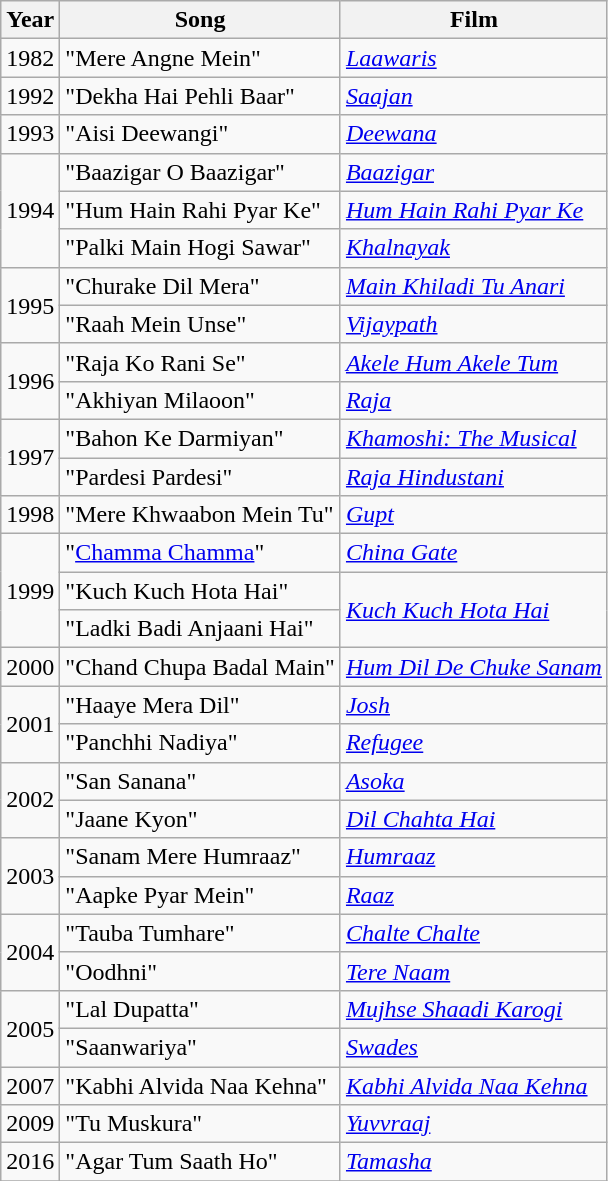<table class="wikitable sortable">
<tr>
<th>Year</th>
<th>Song</th>
<th>Film</th>
</tr>
<tr>
<td>1982</td>
<td>"Mere Angne Mein"</td>
<td><em><a href='#'>Laawaris</a></em></td>
</tr>
<tr>
<td>1992</td>
<td>"Dekha Hai Pehli Baar"</td>
<td><em><a href='#'>Saajan</a></em></td>
</tr>
<tr>
<td>1993</td>
<td>"Aisi Deewangi"</td>
<td><em><a href='#'>Deewana</a></em></td>
</tr>
<tr>
<td rowspan="3">1994</td>
<td>"Baazigar O Baazigar"</td>
<td><em><a href='#'>Baazigar</a></em></td>
</tr>
<tr>
<td>"Hum Hain Rahi Pyar Ke"</td>
<td><em><a href='#'>Hum Hain Rahi Pyar Ke</a></em></td>
</tr>
<tr>
<td>"Palki Main Hogi Sawar"</td>
<td><em><a href='#'>Khalnayak</a></em></td>
</tr>
<tr>
<td rowspan="2">1995</td>
<td>"Churake Dil Mera"</td>
<td><em><a href='#'>Main Khiladi Tu Anari</a></em></td>
</tr>
<tr>
<td>"Raah Mein Unse"</td>
<td><em><a href='#'>Vijaypath</a></em></td>
</tr>
<tr>
<td rowspan="2">1996</td>
<td>"Raja Ko Rani Se"</td>
<td><em><a href='#'>Akele Hum Akele Tum</a></em></td>
</tr>
<tr>
<td>"Akhiyan Milaoon"</td>
<td><a href='#'><em>Raja</em></a></td>
</tr>
<tr>
<td rowspan="2">1997</td>
<td>"Bahon Ke Darmiyan"</td>
<td><em><a href='#'>Khamoshi: The Musical</a></em></td>
</tr>
<tr>
<td>"Pardesi Pardesi"</td>
<td><em><a href='#'>Raja Hindustani</a></em></td>
</tr>
<tr>
<td>1998</td>
<td>"Mere Khwaabon Mein Tu"</td>
<td><em><a href='#'>Gupt</a></em></td>
</tr>
<tr>
<td rowspan="3">1999</td>
<td>"<a href='#'>Chamma Chamma</a>"</td>
<td><em><a href='#'>China Gate</a></em></td>
</tr>
<tr>
<td>"Kuch Kuch Hota Hai"</td>
<td rowspan="2"><em><a href='#'>Kuch Kuch Hota Hai</a></em></td>
</tr>
<tr>
<td>"Ladki Badi Anjaani Hai"</td>
</tr>
<tr>
<td>2000</td>
<td>"Chand Chupa Badal Main"</td>
<td><em><a href='#'>Hum Dil De Chuke Sanam</a></em></td>
</tr>
<tr>
<td rowspan="2">2001</td>
<td>"Haaye Mera Dil"</td>
<td><a href='#'><em>Josh</em></a></td>
</tr>
<tr>
<td>"Panchhi Nadiya"</td>
<td><em><a href='#'>Refugee</a></em></td>
</tr>
<tr>
<td rowspan="2">2002</td>
<td>"San Sanana"</td>
<td><em><a href='#'>Asoka</a></em></td>
</tr>
<tr>
<td>"Jaane Kyon"</td>
<td><em><a href='#'>Dil Chahta Hai</a></em></td>
</tr>
<tr>
<td rowspan="2">2003</td>
<td>"Sanam Mere Humraaz"</td>
<td><em><a href='#'>Humraaz</a></em></td>
</tr>
<tr>
<td>"Aapke Pyar Mein"</td>
<td><em><a href='#'>Raaz</a></em></td>
</tr>
<tr>
<td rowspan="2">2004</td>
<td>"Tauba Tumhare"</td>
<td><em><a href='#'>Chalte Chalte</a></em></td>
</tr>
<tr>
<td>"Oodhni"</td>
<td><em><a href='#'>Tere Naam</a></em></td>
</tr>
<tr>
<td rowspan="2">2005</td>
<td>"Lal Dupatta"</td>
<td><em><a href='#'>Mujhse Shaadi Karogi</a></em></td>
</tr>
<tr>
<td>"Saanwariya"</td>
<td><em><a href='#'>Swades</a></em></td>
</tr>
<tr>
<td>2007</td>
<td>"Kabhi Alvida Naa Kehna"</td>
<td><em><a href='#'>Kabhi Alvida Naa Kehna</a></em></td>
</tr>
<tr>
<td>2009</td>
<td>"Tu Muskura"</td>
<td><em><a href='#'>Yuvvraaj</a></em></td>
</tr>
<tr>
<td>2016</td>
<td>"Agar Tum Saath Ho"</td>
<td><em><a href='#'>Tamasha</a></em></td>
</tr>
<tr>
</tr>
</table>
